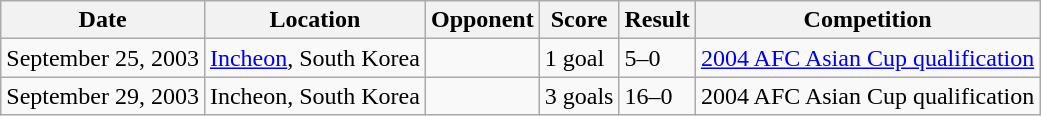<table class="wikitable">
<tr>
<th>Date</th>
<th>Location</th>
<th>Opponent</th>
<th>Score</th>
<th>Result</th>
<th>Competition</th>
</tr>
<tr>
<td>September 25, 2003</td>
<td><a href='#'>Incheon</a>, South Korea</td>
<td></td>
<td>1 goal</td>
<td>5–0</td>
<td><a href='#'>2004 AFC Asian Cup qualification</a></td>
</tr>
<tr>
<td>September 29, 2003</td>
<td>Incheon, South Korea</td>
<td></td>
<td>3 goals</td>
<td>16–0</td>
<td>2004 AFC Asian Cup qualification</td>
</tr>
</table>
